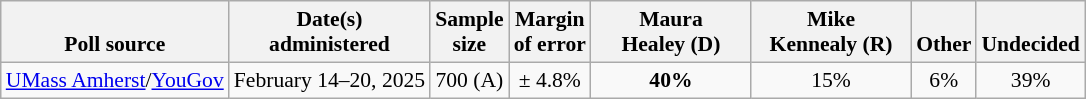<table class="wikitable" style="font-size:90%;text-align:center;">
<tr valign=bottom>
<th>Poll source</th>
<th>Date(s)<br>administered</th>
<th>Sample<br>size</th>
<th>Margin<br>of error</th>
<th style="width:100px;">Maura<br>Healey (D)</th>
<th style="width:100px;">Mike<br>Kennealy (R)</th>
<th>Other</th>
<th>Undecided</th>
</tr>
<tr>
<td style="text-align:left;"><a href='#'>UMass Amherst</a>/<a href='#'>YouGov</a></td>
<td>February 14–20, 2025</td>
<td>700 (A)</td>
<td>± 4.8%</td>
<td><strong>40%</strong></td>
<td>15%</td>
<td>6%</td>
<td>39%</td>
</tr>
</table>
